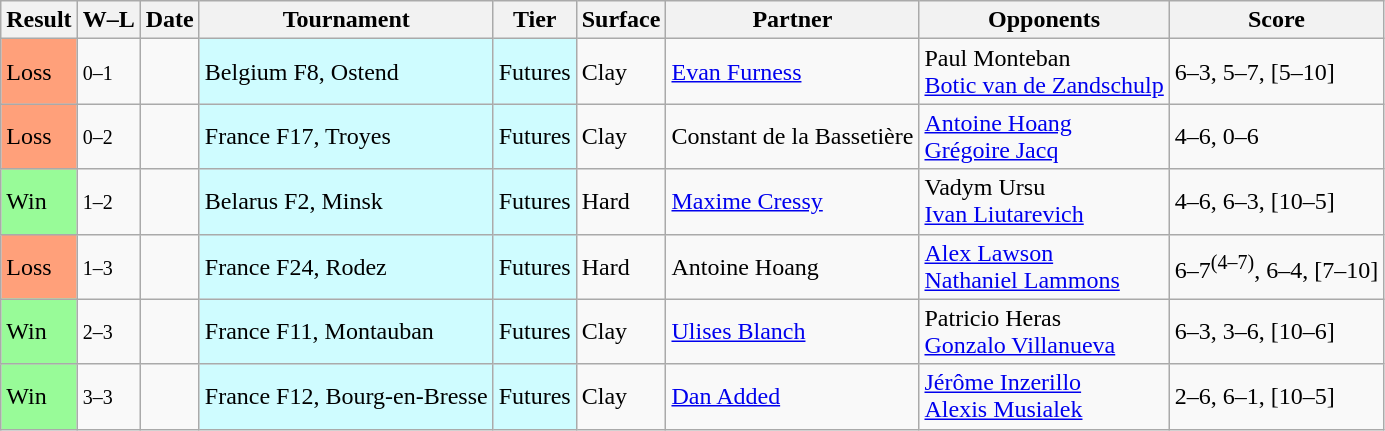<table class="sortable wikitable">
<tr>
<th>Result</th>
<th class="unsortable">W–L</th>
<th>Date</th>
<th>Tournament</th>
<th>Tier</th>
<th>Surface</th>
<th>Partner</th>
<th>Opponents</th>
<th class="unsortable">Score</th>
</tr>
<tr>
<td bgcolor=ffa07a>Loss</td>
<td><small>0–1</small></td>
<td></td>
<td style="background:#cffcff;">Belgium F8, Ostend</td>
<td style="background:#cffcff;">Futures</td>
<td>Clay</td>
<td> <a href='#'>Evan Furness</a></td>
<td> Paul Monteban<br> <a href='#'>Botic van de Zandschulp</a></td>
<td>6–3, 5–7, [5–10]</td>
</tr>
<tr>
<td bgcolor=ffa07a>Loss</td>
<td><small>0–2</small></td>
<td></td>
<td style="background:#cffcff;">France F17, Troyes</td>
<td style="background:#cffcff;">Futures</td>
<td>Clay</td>
<td> Constant de la Bassetière</td>
<td> <a href='#'>Antoine Hoang</a><br> <a href='#'>Grégoire Jacq</a></td>
<td>4–6, 0–6</td>
</tr>
<tr>
<td bgcolor=98fb98>Win</td>
<td><small>1–2</small></td>
<td></td>
<td style="background:#cffcff;">Belarus F2, Minsk</td>
<td style="background:#cffcff;">Futures</td>
<td>Hard</td>
<td> <a href='#'>Maxime Cressy</a></td>
<td> Vadym Ursu<br> <a href='#'>Ivan Liutarevich</a></td>
<td>4–6, 6–3, [10–5]</td>
</tr>
<tr>
<td bgcolor=ffa07a>Loss</td>
<td><small>1–3</small></td>
<td></td>
<td style="background:#cffcff;">France F24, Rodez</td>
<td style="background:#cffcff;">Futures</td>
<td>Hard</td>
<td> Antoine Hoang</td>
<td> <a href='#'>Alex Lawson</a><br> <a href='#'>Nathaniel Lammons</a></td>
<td>6–7<sup>(4–7)</sup>, 6–4, [7–10]</td>
</tr>
<tr>
<td bgcolor=98fb98>Win</td>
<td><small>2–3</small></td>
<td></td>
<td style="background:#cffcff;">France F11, Montauban</td>
<td style="background:#cffcff;">Futures</td>
<td>Clay</td>
<td> <a href='#'>Ulises Blanch</a></td>
<td> Patricio Heras<br> <a href='#'>Gonzalo Villanueva</a></td>
<td>6–3, 3–6, [10–6]</td>
</tr>
<tr>
<td bgcolor=98fb98>Win</td>
<td><small>3–3</small></td>
<td></td>
<td style="background:#cffcff;">France F12, Bourg-en-Bresse</td>
<td style="background:#cffcff;">Futures</td>
<td>Clay</td>
<td> <a href='#'>Dan Added</a></td>
<td> <a href='#'>Jérôme Inzerillo</a><br> <a href='#'>Alexis Musialek</a></td>
<td>2–6, 6–1, [10–5]</td>
</tr>
</table>
